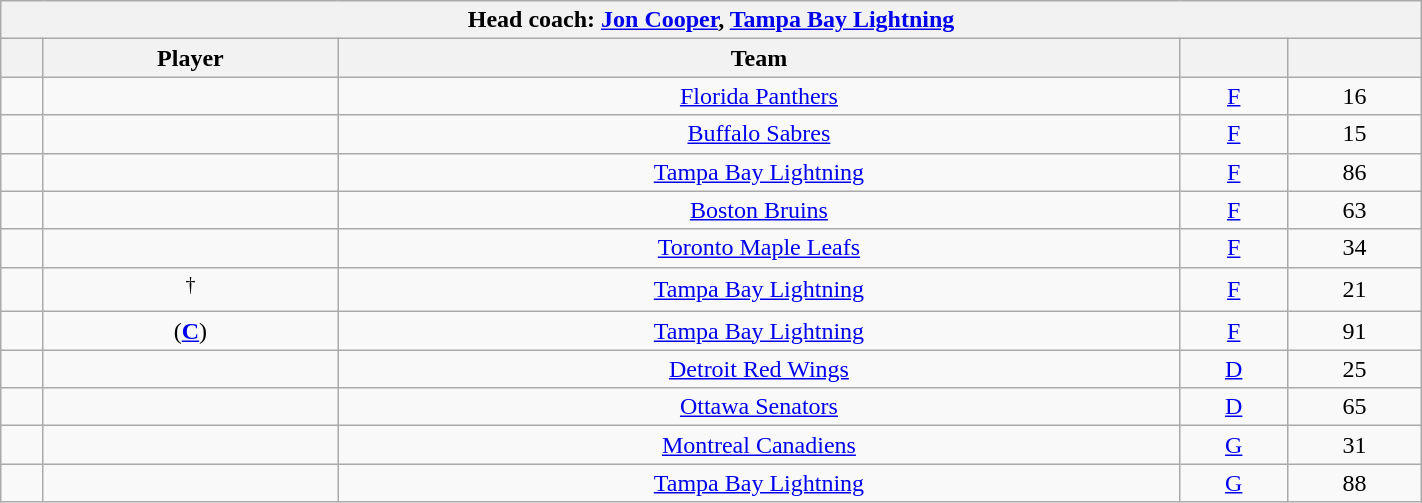<table class="wikitable sortable"  style="text-align:center; width:75%;">
<tr>
<th colspan=5>Head coach:  <a href='#'>Jon Cooper</a>, <a href='#'>Tampa Bay Lightning</a></th>
</tr>
<tr>
<th></th>
<th>Player</th>
<th>Team</th>
<th></th>
<th></th>
</tr>
<tr>
<td></td>
<td></td>
<td><a href='#'>Florida Panthers</a></td>
<td><a href='#'>F</a></td>
<td>16</td>
</tr>
<tr>
<td></td>
<td></td>
<td><a href='#'>Buffalo Sabres</a></td>
<td><a href='#'>F</a></td>
<td>15</td>
</tr>
<tr>
<td></td>
<td></td>
<td><a href='#'>Tampa Bay Lightning</a></td>
<td><a href='#'>F</a></td>
<td>86</td>
</tr>
<tr>
<td></td>
<td></td>
<td><a href='#'>Boston Bruins</a></td>
<td><a href='#'>F</a></td>
<td>63</td>
</tr>
<tr>
<td></td>
<td></td>
<td><a href='#'>Toronto Maple Leafs</a></td>
<td><a href='#'>F</a></td>
<td>34</td>
</tr>
<tr>
<td></td>
<td><sup>†</sup></td>
<td><a href='#'>Tampa Bay Lightning</a></td>
<td><a href='#'>F</a></td>
<td>21</td>
</tr>
<tr>
<td></td>
<td> (<strong><a href='#'>C</a></strong>)</td>
<td><a href='#'>Tampa Bay Lightning</a></td>
<td><a href='#'>F</a></td>
<td>91</td>
</tr>
<tr>
<td></td>
<td></td>
<td><a href='#'>Detroit Red Wings</a></td>
<td><a href='#'>D</a></td>
<td>25</td>
</tr>
<tr>
<td></td>
<td></td>
<td><a href='#'>Ottawa Senators</a></td>
<td><a href='#'>D</a></td>
<td>65</td>
</tr>
<tr>
<td></td>
<td></td>
<td><a href='#'>Montreal Canadiens</a></td>
<td><a href='#'>G</a></td>
<td>31</td>
</tr>
<tr>
<td></td>
<td></td>
<td><a href='#'>Tampa Bay Lightning</a></td>
<td><a href='#'>G</a></td>
<td>88</td>
</tr>
</table>
